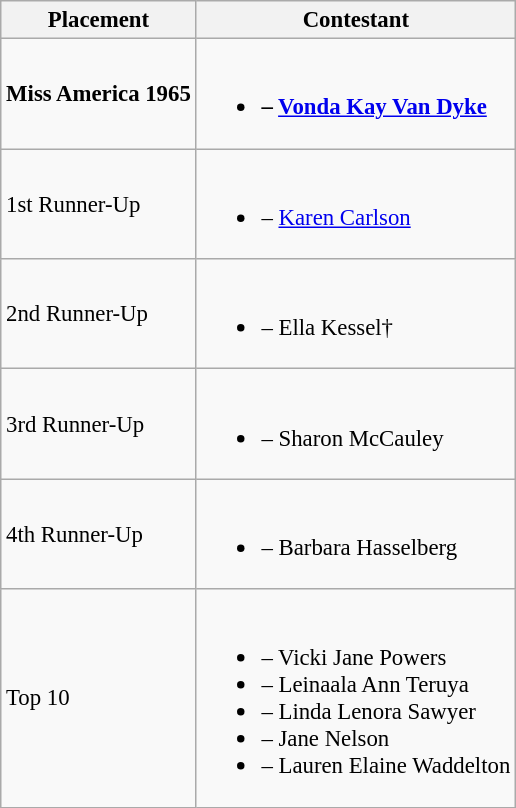<table class="wikitable sortable" style="font-size: 95%;">
<tr>
<th>Placement</th>
<th>Contestant</th>
</tr>
<tr>
<td><strong>Miss America 1965</strong></td>
<td><br><ul><li><strong> – <a href='#'>Vonda Kay Van Dyke</a></strong></li></ul></td>
</tr>
<tr>
<td>1st Runner-Up</td>
<td><br><ul><li> – <a href='#'>Karen Carlson</a></li></ul></td>
</tr>
<tr>
<td>2nd Runner-Up</td>
<td><br><ul><li> – Ella Kessel†</li></ul></td>
</tr>
<tr>
<td>3rd Runner-Up</td>
<td><br><ul><li> – Sharon McCauley</li></ul></td>
</tr>
<tr>
<td>4th Runner-Up</td>
<td><br><ul><li> – Barbara Hasselberg</li></ul></td>
</tr>
<tr>
<td>Top 10</td>
<td><br><ul><li> – Vicki Jane Powers</li><li> – Leinaala Ann Teruya</li><li> – Linda Lenora Sawyer</li><li> – Jane Nelson</li><li> – Lauren Elaine Waddelton</li></ul></td>
</tr>
</table>
